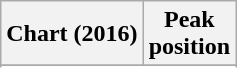<table class="wikitable sortable plainrowheaders" style="text-align:center">
<tr>
<th scope="col">Chart (2016)</th>
<th scope="col">Peak<br>position</th>
</tr>
<tr>
</tr>
<tr>
</tr>
</table>
